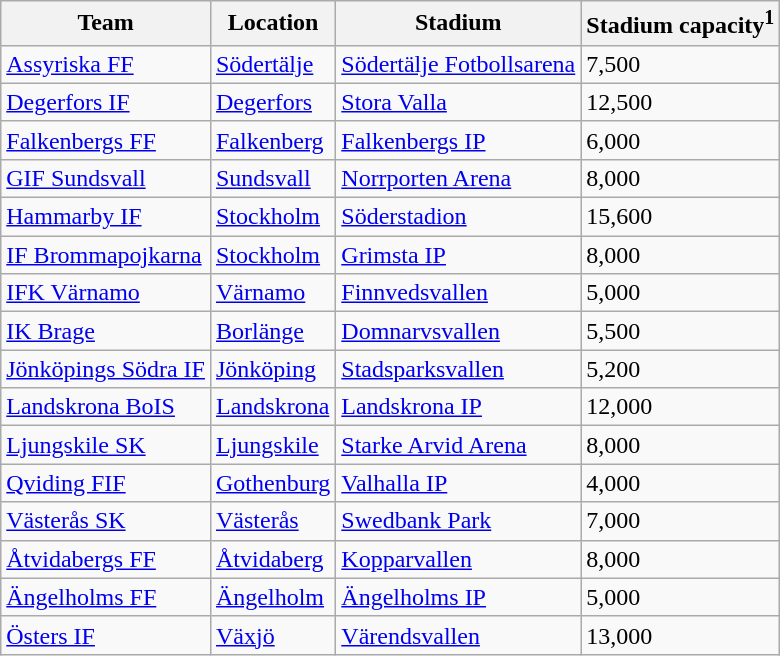<table class="wikitable sortable" border="1">
<tr>
<th>Team</th>
<th>Location</th>
<th>Stadium</th>
<th>Stadium capacity<sup>1</sup></th>
</tr>
<tr>
<td><a href='#'>Assyriska FF</a></td>
<td><a href='#'>Södertälje</a></td>
<td><a href='#'>Södertälje Fotbollsarena</a></td>
<td>7,500</td>
</tr>
<tr>
<td><a href='#'>Degerfors IF</a></td>
<td><a href='#'>Degerfors</a></td>
<td><a href='#'>Stora Valla</a></td>
<td>12,500</td>
</tr>
<tr>
<td><a href='#'>Falkenbergs FF</a></td>
<td><a href='#'>Falkenberg</a></td>
<td><a href='#'>Falkenbergs IP</a></td>
<td>6,000</td>
</tr>
<tr>
<td><a href='#'>GIF Sundsvall</a></td>
<td><a href='#'>Sundsvall</a></td>
<td><a href='#'>Norrporten Arena</a></td>
<td>8,000</td>
</tr>
<tr>
<td><a href='#'>Hammarby IF</a></td>
<td><a href='#'>Stockholm</a></td>
<td><a href='#'>Söderstadion</a></td>
<td>15,600</td>
</tr>
<tr>
<td><a href='#'>IF Brommapojkarna</a></td>
<td><a href='#'>Stockholm</a></td>
<td><a href='#'>Grimsta IP</a></td>
<td>8,000</td>
</tr>
<tr>
<td><a href='#'>IFK Värnamo</a></td>
<td><a href='#'>Värnamo</a></td>
<td><a href='#'>Finnvedsvallen</a></td>
<td>5,000</td>
</tr>
<tr>
<td><a href='#'>IK Brage</a></td>
<td><a href='#'>Borlänge</a></td>
<td><a href='#'>Domnarvsvallen</a></td>
<td>5,500</td>
</tr>
<tr>
<td><a href='#'>Jönköpings Södra IF</a></td>
<td><a href='#'>Jönköping</a></td>
<td><a href='#'>Stadsparksvallen</a></td>
<td>5,200</td>
</tr>
<tr>
<td><a href='#'>Landskrona BoIS</a></td>
<td><a href='#'>Landskrona</a></td>
<td><a href='#'>Landskrona IP</a></td>
<td>12,000</td>
</tr>
<tr>
<td><a href='#'>Ljungskile SK</a></td>
<td><a href='#'>Ljungskile</a></td>
<td><a href='#'>Starke Arvid Arena</a></td>
<td>8,000</td>
</tr>
<tr>
<td><a href='#'>Qviding FIF</a></td>
<td><a href='#'>Gothenburg</a></td>
<td><a href='#'>Valhalla IP</a></td>
<td>4,000</td>
</tr>
<tr>
<td><a href='#'>Västerås SK</a></td>
<td><a href='#'>Västerås</a></td>
<td><a href='#'>Swedbank Park</a></td>
<td>7,000</td>
</tr>
<tr>
<td><a href='#'>Åtvidabergs FF</a></td>
<td><a href='#'>Åtvidaberg</a></td>
<td><a href='#'>Kopparvallen</a></td>
<td>8,000</td>
</tr>
<tr>
<td><a href='#'>Ängelholms FF</a></td>
<td><a href='#'>Ängelholm</a></td>
<td><a href='#'>Ängelholms IP</a></td>
<td>5,000</td>
</tr>
<tr>
<td><a href='#'>Östers IF</a></td>
<td><a href='#'>Växjö</a></td>
<td><a href='#'>Värendsvallen</a></td>
<td>13,000</td>
</tr>
</table>
